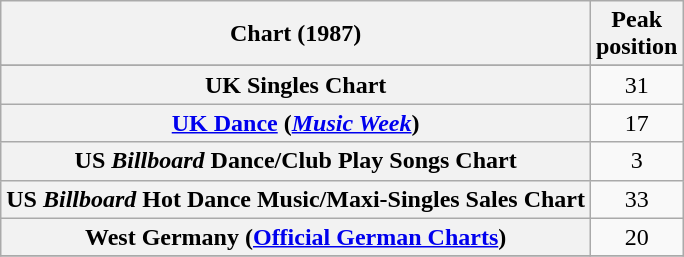<table class="wikitable sortable plainrowheaders">
<tr>
<th>Chart (1987)</th>
<th>Peak<br>position</th>
</tr>
<tr>
</tr>
<tr>
</tr>
<tr>
</tr>
<tr>
</tr>
<tr>
<th scope="row">UK Singles Chart</th>
<td style="text-align:center;">31</td>
</tr>
<tr>
<th scope="row"><a href='#'>UK Dance</a> (<em><a href='#'>Music Week</a></em>)</th>
<td align="center">17</td>
</tr>
<tr>
<th scope="row">US <em>Billboard</em> Dance/Club Play Songs Chart</th>
<td style="text-align:center;">3</td>
</tr>
<tr>
<th scope="row">US <em>Billboard</em> Hot Dance Music/Maxi-Singles Sales Chart</th>
<td style="text-align:center;">33</td>
</tr>
<tr>
<th scope="row">West Germany (<a href='#'>Official German Charts</a>)</th>
<td style="text-align:center;">20</td>
</tr>
<tr>
</tr>
</table>
